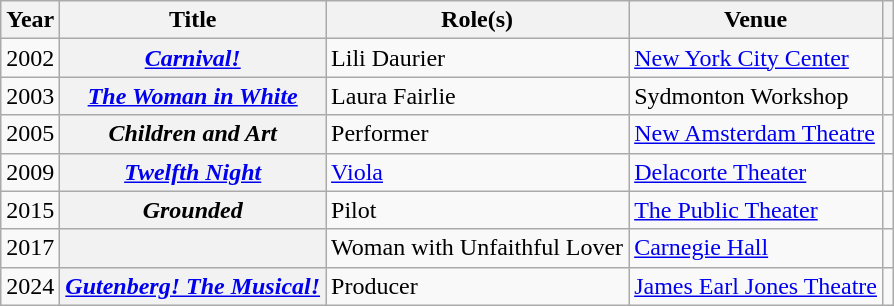<table class="wikitable plainrowheaders sortable">
<tr>
<th scope="col">Year</th>
<th scope="col">Title</th>
<th scope="col">Role(s)</th>
<th scope="col">Venue</th>
<th scope="col" class="unsortable"></th>
</tr>
<tr>
<td>2002</td>
<th scope=row><em><a href='#'>Carnival!</a></em></th>
<td>Lili Daurier</td>
<td><a href='#'>New York City Center</a></td>
<td style="text-align: center;"></td>
</tr>
<tr>
<td>2003</td>
<th scope=row><em><a href='#'>The Woman in White</a></em></th>
<td>Laura Fairlie</td>
<td>Sydmonton Workshop</td>
<td style="text-align: center;"></td>
</tr>
<tr>
<td>2005</td>
<th scope=row><em>Children and Art</em></th>
<td>Performer</td>
<td><a href='#'>New Amsterdam Theatre</a></td>
<td style="text-align: center;"></td>
</tr>
<tr>
<td>2009</td>
<th scope=row><em><a href='#'>Twelfth Night</a></em></th>
<td><a href='#'>Viola</a></td>
<td><a href='#'>Delacorte Theater</a></td>
<td style="text-align: center;"></td>
</tr>
<tr>
<td>2015</td>
<th scope=row><em>Grounded</em></th>
<td>Pilot</td>
<td><a href='#'>The Public Theater</a></td>
<td style="text-align: center;"></td>
</tr>
<tr>
<td>2017</td>
<th scope=row></th>
<td>Woman with Unfaithful Lover</td>
<td><a href='#'>Carnegie Hall</a></td>
<td style="text-align: center;"></td>
</tr>
<tr>
<td>2024</td>
<th scope=row><em><a href='#'>Gutenberg! The Musical!</a></em></th>
<td>Producer</td>
<td><a href='#'>James Earl Jones Theatre</a></td>
<td></td>
</tr>
</table>
